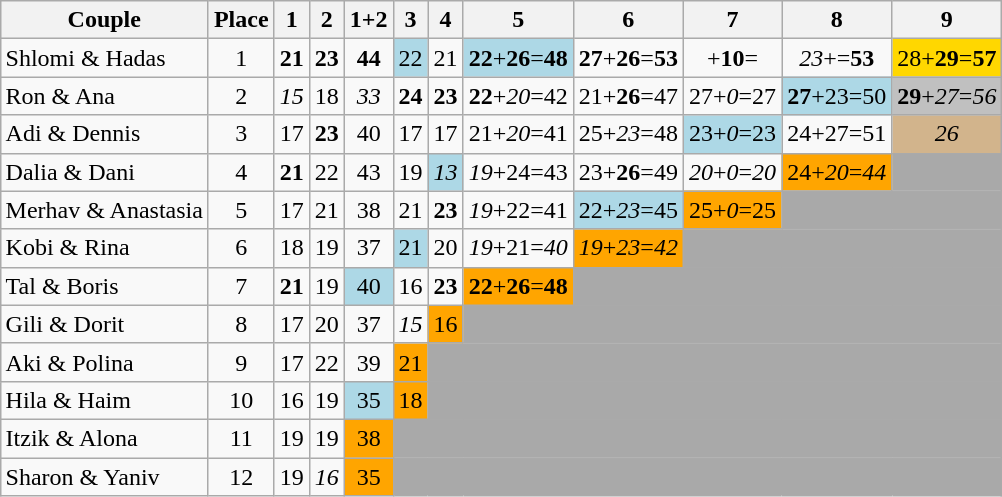<table class="wikitable sortable" style="margin:auto;text-align:center">
<tr>
<th>Couple</th>
<th>Place</th>
<th>1</th>
<th>2</th>
<th>1+2</th>
<th>3</th>
<th>4</th>
<th>5</th>
<th>6</th>
<th>7</th>
<th>8</th>
<th>9</th>
</tr>
<tr>
<td style="text-align:left;">Shlomi & Hadas</td>
<td>1</td>
<td><span><strong>21</strong></span></td>
<td><span><strong>23</strong></span></td>
<td><span><strong>44</strong></span></td>
<td bgcolor="lightblue">22</td>
<td>21</td>
<td bgcolor="lightblue"><span><strong>22</strong></span>+<span><strong>26</strong></span>=<span><strong>48</strong></span></td>
<td><span><strong>27</strong></span>+<span><strong>26</strong></span>=<span><strong>53</strong></span></td>
<td><strong></strong>+<span><strong>10</strong></span>=<strong></strong></td>
<td><span><em>23</em></span>+<strong></strong>=<span><strong>53</strong></span></td>
<td bgcolor="gold">28+<span><strong>29</strong></span>=<span><strong>57</strong></span></td>
</tr>
<tr>
<td style="text-align:left;">Ron & Ana</td>
<td>2</td>
<td><span><em>15</em></span></td>
<td>18</td>
<td><span><em>33</em></span></td>
<td><span><strong>24</strong></span></td>
<td><span><strong>23</strong></span></td>
<td><span><strong>22</strong></span>+<span><em>20</em></span>=42</td>
<td>21+<span><strong>26</strong></span>=47</td>
<td>27+<span><em>0</em></span>=27</td>
<td bgcolor="lightblue"><span><strong>27</strong></span>+23=50</td>
<td bgcolor="silver"><span><strong>29</strong></span>+<span><em>27</em></span>=<span><em>56</em></span></td>
</tr>
<tr>
<td style="text-align:left;">Adi & Dennis</td>
<td>3</td>
<td>17</td>
<td><span><strong>23</strong></span></td>
<td>40</td>
<td>17</td>
<td>17</td>
<td>21+<span><em>20</em></span>=41</td>
<td>25+<span><em>23</em></span>=48</td>
<td bgcolor="lightblue">23+<span><em>0</em></span>=23</td>
<td>24+27=51</td>
<td bgcolor="tan"><span><em>26</em></span></td>
</tr>
<tr>
<td style="text-align:left;">Dalia & Dani</td>
<td>4</td>
<td><span><strong>21</strong></span></td>
<td>22</td>
<td>43</td>
<td>19</td>
<td bgcolor="lightblue"><span><em>13</em></span></td>
<td><span><em>19</em></span>+24=43</td>
<td>23+<span><strong>26</strong></span>=49</td>
<td><span><em>20</em></span>+<span><em>0</em></span>=<span><em>20</em></span></td>
<td style="background:orange;">24+<span><em>20</em></span>=<span><em>44</em></span></td>
<td style="background:darkgray;" colspan="20"></td>
</tr>
<tr>
<td>Merhav & Anastasia</td>
<td>5</td>
<td>17</td>
<td>21</td>
<td>38</td>
<td>21</td>
<td><span><strong>23</strong></span></td>
<td><span><em>19</em></span>+22=41</td>
<td bgcolor="lightblue">22+<span><em>23</em></span>=45</td>
<td style="background:orange;">25+<span><em>0</em></span>=25</td>
<td style="background:darkgray;" colspan="20"></td>
</tr>
<tr>
<td style="text-align:left;">Kobi & Rina</td>
<td>6</td>
<td>18</td>
<td>19</td>
<td>37</td>
<td bgcolor="lightblue">21</td>
<td>20</td>
<td><span><em>19</em></span>+21=<span><em>40</em></span></td>
<td style="background:orange;"><span><em>19</em></span>+<span><em>23</em></span>=<span><em>42</em></span></td>
<td style="background:darkgray;" colspan="20"></td>
</tr>
<tr>
<td style="text-align:left;">Tal & Boris</td>
<td>7</td>
<td><span><strong>21</strong></span></td>
<td>19</td>
<td bgcolor="lightblue">40</td>
<td>16</td>
<td><span><strong>23</strong></span></td>
<td style="background:orange;"><span><strong>22</strong></span>+<span><strong>26</strong></span>=<span><strong>48</strong></span></td>
<td style="background:darkgray;" colspan="20"></td>
</tr>
<tr>
<td style="text-align:left;">Gili & Dorit</td>
<td>8</td>
<td>17</td>
<td>20</td>
<td>37</td>
<td><span><em>15</em></span></td>
<td style="background:orange;">16</td>
<td style="background:darkgray;" colspan="20"></td>
</tr>
<tr>
<td style="text-align:left;">Aki & Polina</td>
<td>9</td>
<td>17</td>
<td>22</td>
<td>39</td>
<td style="background:orange;">21</td>
<td style="background:darkgray;" colspan="20"></td>
</tr>
<tr>
<td style="text-align:left;">Hila & Haim</td>
<td>10</td>
<td>16</td>
<td>19</td>
<td bgcolor="lightblue">35</td>
<td style="background:orange;">18</td>
<td style="background:darkgray;" colspan="20"></td>
</tr>
<tr>
<td style="text-align:left;">Itzik & Alona</td>
<td>11</td>
<td>19</td>
<td>19</td>
<td style="background:orange;">38</td>
<td style="background:darkgray;" colspan="20"></td>
</tr>
<tr>
<td style="text-align:left;">Sharon & Yaniv</td>
<td>12</td>
<td>19</td>
<td><span><em>16</em></span></td>
<td style="background:orange;">35</td>
<td style="background:darkgray;" colspan="20"></td>
</tr>
</table>
